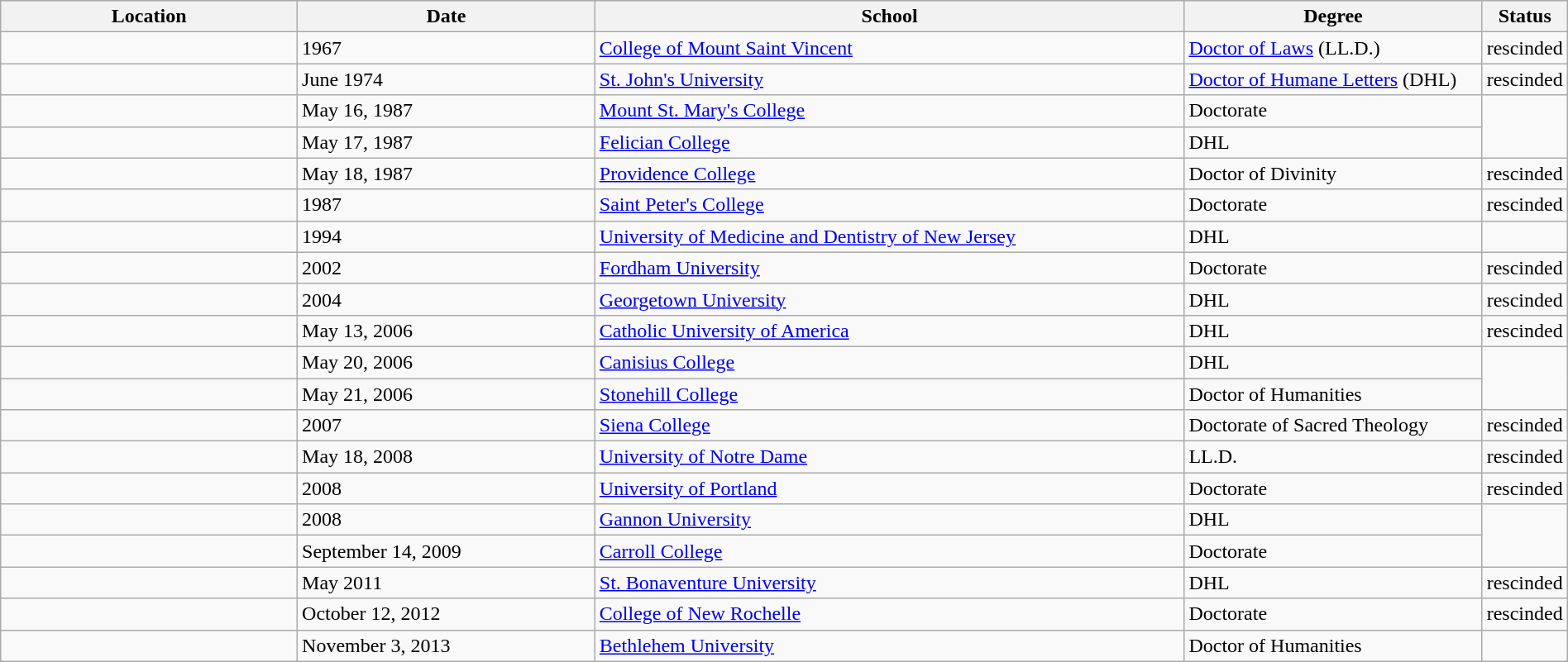<table class="wikitable" style="width:100%;">
<tr>
<th style="width:20%;">Location</th>
<th style="width:20%;">Date</th>
<th style="width:40%;">School</th>
<th style="width:20%;">Degree</th>
<th style="width:20%;">Status</th>
</tr>
<tr>
<td></td>
<td>1967</td>
<td><a href='#'>College of Mount Saint Vincent</a></td>
<td><a href='#'>Doctor of Laws</a> (LL.D.)</td>
<td>rescinded</td>
</tr>
<tr>
<td></td>
<td>June 1974</td>
<td><a href='#'>St. John's University</a></td>
<td><a href='#'>Doctor of Humane Letters</a> (DHL)</td>
<td>rescinded</td>
</tr>
<tr>
<td></td>
<td>May 16, 1987</td>
<td><a href='#'>Mount St. Mary's College</a></td>
<td>Doctorate</td>
</tr>
<tr>
<td></td>
<td>May 17, 1987</td>
<td><a href='#'>Felician College</a></td>
<td>DHL</td>
</tr>
<tr>
<td></td>
<td>May 18, 1987</td>
<td><a href='#'>Providence College</a></td>
<td>Doctor of Divinity</td>
<td>rescinded</td>
</tr>
<tr>
<td></td>
<td>1987</td>
<td><a href='#'>Saint Peter's College</a></td>
<td>Doctorate</td>
<td>rescinded</td>
</tr>
<tr>
<td></td>
<td>1994</td>
<td><a href='#'>University of Medicine and Dentistry of New Jersey</a></td>
<td>DHL</td>
<td></td>
</tr>
<tr>
<td></td>
<td>2002</td>
<td><a href='#'>Fordham University</a></td>
<td>Doctorate</td>
<td>rescinded</td>
</tr>
<tr>
<td></td>
<td>2004</td>
<td><a href='#'>Georgetown University</a></td>
<td>DHL</td>
<td>rescinded</td>
</tr>
<tr>
<td></td>
<td>May 13, 2006</td>
<td><a href='#'>Catholic University of America</a></td>
<td>DHL</td>
<td>rescinded</td>
</tr>
<tr>
<td></td>
<td>May 20, 2006</td>
<td><a href='#'>Canisius College</a></td>
<td>DHL</td>
</tr>
<tr>
<td></td>
<td>May 21, 2006</td>
<td><a href='#'>Stonehill College</a></td>
<td>Doctor of Humanities</td>
</tr>
<tr>
<td></td>
<td>2007</td>
<td><a href='#'>Siena College</a></td>
<td>Doctorate of Sacred Theology</td>
<td>rescinded</td>
</tr>
<tr>
<td></td>
<td>May 18, 2008</td>
<td><a href='#'>University of Notre Dame</a></td>
<td>LL.D.</td>
<td>rescinded</td>
</tr>
<tr>
<td></td>
<td>2008</td>
<td><a href='#'>University of Portland</a></td>
<td>Doctorate</td>
<td>rescinded</td>
</tr>
<tr>
<td></td>
<td>2008</td>
<td><a href='#'>Gannon University</a></td>
<td>DHL</td>
</tr>
<tr>
<td></td>
<td>September 14, 2009</td>
<td><a href='#'>Carroll College</a></td>
<td>Doctorate</td>
</tr>
<tr>
<td></td>
<td>May 2011</td>
<td><a href='#'>St. Bonaventure University</a></td>
<td>DHL</td>
<td>rescinded</td>
</tr>
<tr>
<td></td>
<td>October 12, 2012</td>
<td><a href='#'>College of New Rochelle</a></td>
<td>Doctorate</td>
<td>rescinded</td>
</tr>
<tr>
<td></td>
<td>November 3, 2013</td>
<td><a href='#'>Bethlehem University</a></td>
<td>Doctor of Humanities</td>
</tr>
</table>
